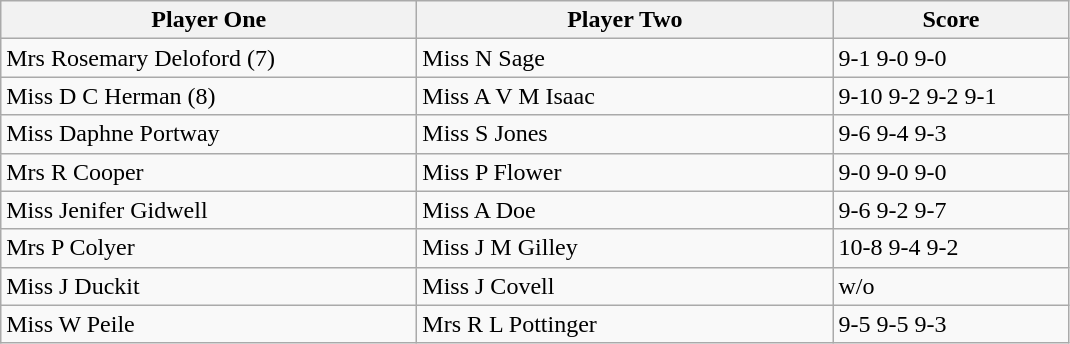<table class="wikitable">
<tr>
<th width=270>Player One</th>
<th width=270>Player Two</th>
<th width=150>Score</th>
</tr>
<tr>
<td> Mrs Rosemary Deloford (7)</td>
<td> Miss N Sage</td>
<td>9-1 9-0 9-0</td>
</tr>
<tr>
<td> Miss D C Herman (8)</td>
<td> Miss A V M Isaac</td>
<td>9-10 9-2 9-2 9-1</td>
</tr>
<tr>
<td> Miss Daphne Portway</td>
<td> Miss S Jones</td>
<td>9-6 9-4 9-3</td>
</tr>
<tr>
<td> Mrs R Cooper</td>
<td> Miss P Flower</td>
<td>9-0 9-0 9-0</td>
</tr>
<tr>
<td> Miss Jenifer Gidwell</td>
<td> Miss A Doe</td>
<td>9-6 9-2 9-7</td>
</tr>
<tr>
<td> Mrs P Colyer</td>
<td> Miss J M Gilley</td>
<td>10-8 9-4 9-2</td>
</tr>
<tr>
<td> Miss J Duckit</td>
<td> Miss J Covell</td>
<td>w/o</td>
</tr>
<tr>
<td> Miss W Peile</td>
<td> Mrs R L Pottinger</td>
<td>9-5 9-5 9-3</td>
</tr>
</table>
